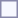<table style="border:1px solid #8888aa; background-color:#f7f8ff; padding:5px; font-size:95%; margin: 0px 12px 12px 0px;">
</table>
